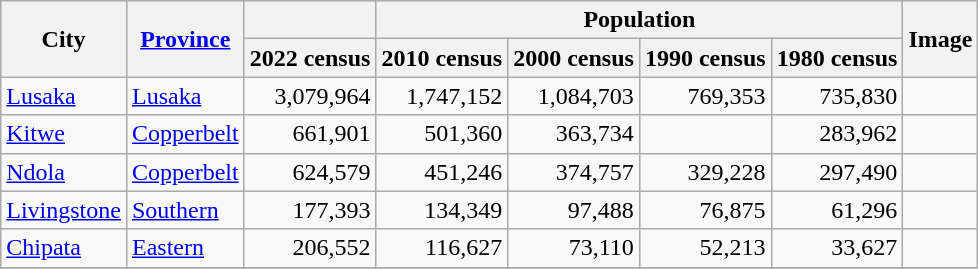<table class="wikitable sortable">
<tr>
<th rowspan="2">City</th>
<th rowspan="2"><a href='#'>Province</a></th>
<th></th>
<th colspan="4">Population</th>
<th rowspan="2">Image</th>
</tr>
<tr>
<th>2022 census</th>
<th>2010 census</th>
<th>2000 census</th>
<th>1990 census</th>
<th>1980 census</th>
</tr>
<tr>
<td><a href='#'>Lusaka</a></td>
<td><a href='#'>Lusaka</a></td>
<td align="right">3,079,964</td>
<td align="right">1,747,152</td>
<td align="right">1,084,703</td>
<td align="right">769,353</td>
<td align="right">735,830</td>
<td></td>
</tr>
<tr ---->
<td><a href='#'>Kitwe</a></td>
<td><a href='#'>Copperbelt</a></td>
<td align="right">661,901</td>
<td align="right">501,360</td>
<td align="right">363,734</td>
<td align="right"></td>
<td align="right">283,962</td>
<td></td>
</tr>
<tr ---->
<td><a href='#'>Ndola</a></td>
<td><a href='#'>Copperbelt</a></td>
<td align="right">624,579</td>
<td align="right">451,246</td>
<td align="right">374,757</td>
<td align="right">329,228</td>
<td align="right">297,490</td>
<td></td>
</tr>
<tr ---->
<td><a href='#'>Livingstone</a></td>
<td><a href='#'>Southern</a></td>
<td align="right">177,393</td>
<td align="right">134,349</td>
<td align="right">97,488</td>
<td align="right">76,875</td>
<td align="right">61,296</td>
<td></td>
</tr>
<tr ---->
<td><a href='#'>Chipata</a></td>
<td><a href='#'>Eastern</a></td>
<td align="right">206,552</td>
<td align="right">116,627</td>
<td align="right">73,110</td>
<td align="right">52,213</td>
<td align="right">33,627</td>
<td></td>
</tr>
<tr ---->
</tr>
</table>
